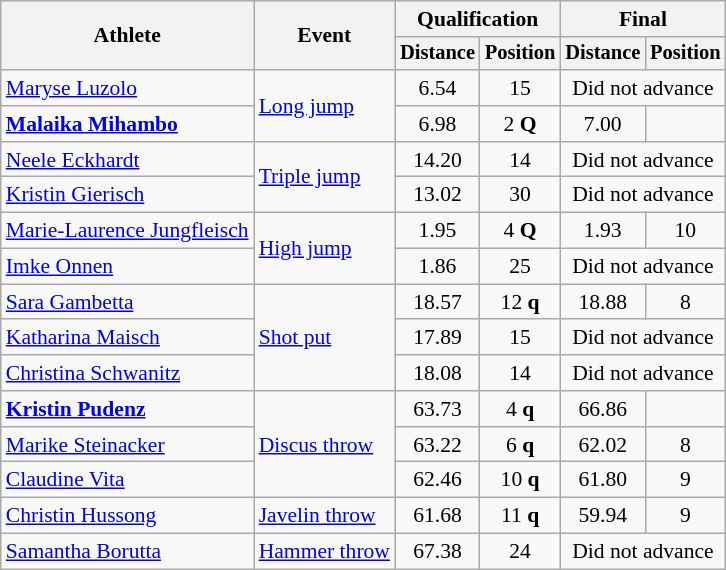<table class=wikitable style="font-size:90%; text-align:center">
<tr>
<th rowspan=2>Athlete</th>
<th rowspan=2>Event</th>
<th colspan=2>Qualification</th>
<th colspan=2>Final</th>
</tr>
<tr style=font-size:95%>
<th>Distance</th>
<th>Position</th>
<th>Distance</th>
<th>Position</th>
</tr>
<tr>
<td align="left"><a href='#'>Maryse Luzolo</a></td>
<td rowspan="2" align="left"><a href='#'>Long jump</a></td>
<td>6.54</td>
<td>15</td>
<td colspan="2">Did not advance</td>
</tr>
<tr>
<td align="left"><strong><a href='#'>Malaika Mihambo</a></strong></td>
<td>6.98 <strong></strong></td>
<td>2 <strong>Q</strong></td>
<td>7.00 <strong></strong></td>
<td></td>
</tr>
<tr>
<td align="left"><a href='#'>Neele Eckhardt</a></td>
<td rowspan="2" align="left"><a href='#'>Triple jump</a></td>
<td>14.20</td>
<td>14</td>
<td colspan="2">Did not advance</td>
</tr>
<tr>
<td align="left"><a href='#'>Kristin Gierisch</a></td>
<td>13.02</td>
<td>30</td>
<td colspan="2">Did not advance</td>
</tr>
<tr>
<td align="left"><a href='#'>Marie-Laurence Jungfleisch</a></td>
<td rowspan="2" align="left"><a href='#'>High jump</a></td>
<td>1.95 <strong></strong></td>
<td>4 <strong>Q</strong></td>
<td>1.93</td>
<td>10</td>
</tr>
<tr>
<td align="left"><a href='#'>Imke Onnen</a></td>
<td>1.86</td>
<td>25</td>
<td colspan=2>Did not advance</td>
</tr>
<tr>
<td align="left"><a href='#'>Sara Gambetta</a></td>
<td rowspan="3" align="left"><a href='#'>Shot put</a></td>
<td>18.57</td>
<td>12 <strong>q</strong></td>
<td>18.88 <strong></strong></td>
<td>8</td>
</tr>
<tr>
<td align="left"><a href='#'>Katharina Maisch</a></td>
<td>17.89</td>
<td>15</td>
<td colspan="2">Did not advance</td>
</tr>
<tr>
<td align="left"><a href='#'>Christina Schwanitz</a></td>
<td>18.08</td>
<td>14</td>
<td colspan="2">Did not advance</td>
</tr>
<tr>
<td align="left"><strong><a href='#'>Kristin Pudenz</a></strong></td>
<td rowspan="3" align="left"><a href='#'>Discus throw</a></td>
<td>63.73</td>
<td>4 <strong>q</strong></td>
<td>66.86 <strong></strong></td>
<td></td>
</tr>
<tr>
<td align="left"><a href='#'>Marike Steinacker</a></td>
<td>63.22</td>
<td>6 <strong>q</strong></td>
<td>62.02</td>
<td>8</td>
</tr>
<tr>
<td align="left"><a href='#'>Claudine Vita</a></td>
<td>62.46</td>
<td>10 <strong>q</strong></td>
<td>61.80</td>
<td>9</td>
</tr>
<tr>
<td align=left><a href='#'>Christin Hussong</a></td>
<td align=left><a href='#'>Javelin throw</a></td>
<td>61.68</td>
<td>11 <strong>q</strong></td>
<td>59.94</td>
<td>9</td>
</tr>
<tr>
<td align=left><a href='#'>Samantha Borutta</a></td>
<td align=left><a href='#'>Hammer throw</a></td>
<td>67.38</td>
<td>24</td>
<td colspan=2>Did not advance</td>
</tr>
</table>
